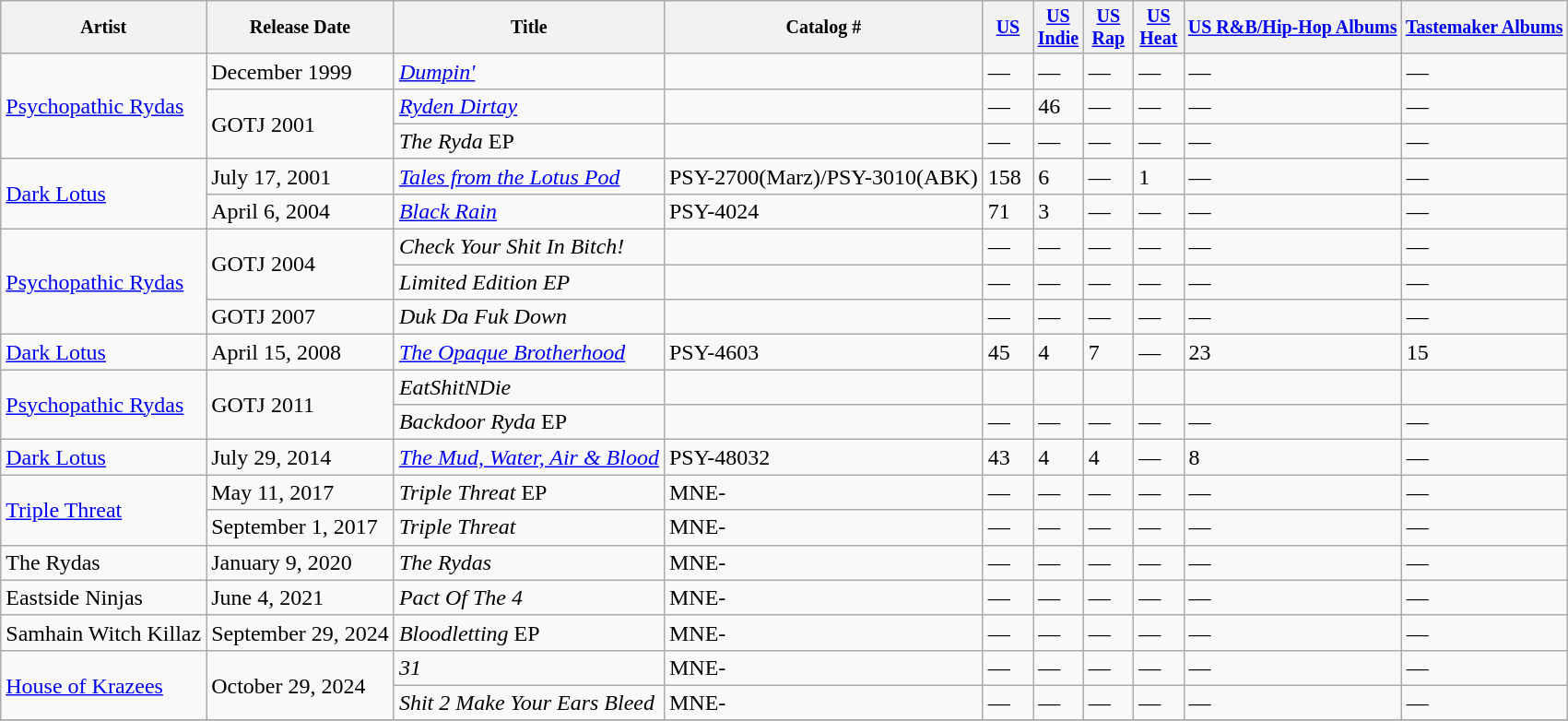<table class="wikitable">
<tr style="font-size:smaller;">
<th>Artist</th>
<th>Release Date</th>
<th>Title</th>
<th>Catalog #</th>
<th style="width:30px;"><a href='#'>US</a></th>
<th style="width:30px;"><a href='#'>US Indie</a></th>
<th style="width:30px;"><a href='#'>US Rap</a></th>
<th style="width:30px;"><a href='#'>US Heat</a></th>
<th style="sidth:30px;"><a href='#'>US R&B/Hip-Hop Albums</a></th>
<th style="sidth:30px;"><a href='#'>Tastemaker Albums</a></th>
</tr>
<tr>
<td rowspan="3"><a href='#'>Psychopathic Rydas</a></td>
<td>December 1999</td>
<td><em><a href='#'>Dumpin'</a></em></td>
<td></td>
<td>—</td>
<td>—</td>
<td>—</td>
<td>—</td>
<td>—</td>
<td>—</td>
</tr>
<tr>
<td rowspan="2">GOTJ 2001</td>
<td><em><a href='#'>Ryden Dirtay</a></em></td>
<td></td>
<td>—</td>
<td>46</td>
<td>—</td>
<td>—</td>
<td>—</td>
<td>—</td>
</tr>
<tr>
<td><em>The Ryda</em> EP</td>
<td></td>
<td>—</td>
<td>—</td>
<td>—</td>
<td>—</td>
<td>—</td>
<td>—</td>
</tr>
<tr>
<td rowspan="2"><a href='#'>Dark Lotus</a></td>
<td>July 17, 2001</td>
<td><em><a href='#'>Tales from the Lotus Pod</a></em></td>
<td>PSY-2700(Marz)/PSY-3010(ABK)</td>
<td>158</td>
<td>6</td>
<td>—</td>
<td>1</td>
<td>—</td>
<td>—</td>
</tr>
<tr>
<td>April 6, 2004</td>
<td><em><a href='#'>Black Rain</a></em></td>
<td>PSY-4024</td>
<td>71</td>
<td>3</td>
<td>—</td>
<td>—</td>
<td>—</td>
<td>—</td>
</tr>
<tr>
<td rowspan="3"><a href='#'>Psychopathic Rydas</a></td>
<td rowspan="2">GOTJ 2004</td>
<td><em>Check Your Shit In Bitch!</em></td>
<td></td>
<td>—</td>
<td>—</td>
<td>—</td>
<td>—</td>
<td>—</td>
<td>—</td>
</tr>
<tr>
<td><em>Limited Edition EP</em></td>
<td></td>
<td>—</td>
<td>—</td>
<td>—</td>
<td>—</td>
<td>—</td>
<td>—</td>
</tr>
<tr>
<td>GOTJ 2007</td>
<td><em>Duk Da Fuk Down</em></td>
<td></td>
<td>—</td>
<td>—</td>
<td>—</td>
<td>—</td>
<td>—</td>
<td>—</td>
</tr>
<tr>
<td><a href='#'>Dark Lotus</a></td>
<td>April 15, 2008</td>
<td><em><a href='#'>The Opaque Brotherhood</a></em></td>
<td>PSY-4603</td>
<td>45</td>
<td>4</td>
<td>7</td>
<td>—</td>
<td>23</td>
<td>15</td>
</tr>
<tr>
<td rowspan="2"><a href='#'>Psychopathic Rydas</a></td>
<td rowspan="2">GOTJ 2011</td>
<td><em>EatShitNDie</em></td>
<td></td>
<td></td>
<td></td>
<td></td>
<td></td>
<td></td>
<td></td>
</tr>
<tr>
<td><em>Backdoor Ryda</em> EP</td>
<td></td>
<td>—</td>
<td>—</td>
<td>—</td>
<td>—</td>
<td>—</td>
<td>—</td>
</tr>
<tr>
<td><a href='#'>Dark Lotus</a></td>
<td>July 29, 2014</td>
<td><em><a href='#'>The Mud, Water, Air & Blood</a></em></td>
<td>PSY-48032</td>
<td>43</td>
<td>4</td>
<td>4</td>
<td>—</td>
<td>8</td>
<td>—</td>
</tr>
<tr>
<td rowspan="2"><a href='#'>Triple Threat</a></td>
<td>May 11, 2017</td>
<td><em>Triple Threat</em> EP</td>
<td>MNE-</td>
<td>—</td>
<td>—</td>
<td>—</td>
<td>—</td>
<td>—</td>
<td>—</td>
</tr>
<tr>
<td>September 1, 2017</td>
<td><em>Triple Threat</em></td>
<td>MNE-</td>
<td>—</td>
<td>—</td>
<td>—</td>
<td>—</td>
<td>—</td>
<td>—</td>
</tr>
<tr>
<td>The Rydas</td>
<td>January 9, 2020</td>
<td><em>The Rydas</em></td>
<td>MNE-</td>
<td>—</td>
<td>—</td>
<td>—</td>
<td>—</td>
<td>—</td>
<td>—</td>
</tr>
<tr>
<td>Eastside Ninjas</td>
<td>June 4, 2021</td>
<td><em>Pact Of The 4</em></td>
<td>MNE-</td>
<td>—</td>
<td>—</td>
<td>—</td>
<td>—</td>
<td>—</td>
<td>—</td>
</tr>
<tr>
<td>Samhain Witch Killaz</td>
<td>September 29, 2024</td>
<td><em>Bloodletting</em> EP</td>
<td>MNE-</td>
<td>—</td>
<td>—</td>
<td>—</td>
<td>—</td>
<td>—</td>
<td>—</td>
</tr>
<tr>
<td rowspan="2"><a href='#'>House of Krazees</a></td>
<td rowspan="2">October 29, 2024</td>
<td><em>31</em></td>
<td>MNE-</td>
<td>—</td>
<td>—</td>
<td>—</td>
<td>—</td>
<td>—</td>
<td>—</td>
</tr>
<tr>
<td><em>Shit 2 Make Your Ears Bleed</em></td>
<td>MNE-</td>
<td>—</td>
<td>—</td>
<td>—</td>
<td>—</td>
<td>—</td>
<td>—</td>
</tr>
<tr>
</tr>
</table>
